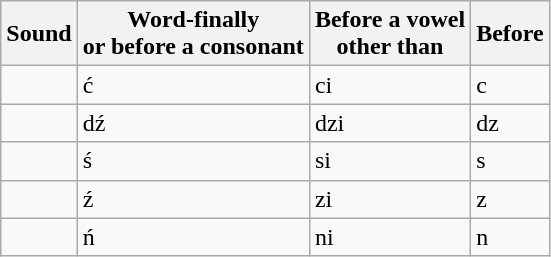<table class="wikitable">
<tr>
<th>Sound</th>
<th>Word-finally <br>or before a consonant</th>
<th>Before a vowel <br>other than </th>
<th>Before </th>
</tr>
<tr>
<td></td>
<td>ć</td>
<td>ci</td>
<td>c</td>
</tr>
<tr>
<td></td>
<td>dź</td>
<td>dzi</td>
<td>dz</td>
</tr>
<tr>
<td></td>
<td>ś</td>
<td>si</td>
<td>s</td>
</tr>
<tr>
<td></td>
<td>ź</td>
<td>zi</td>
<td>z</td>
</tr>
<tr>
<td></td>
<td>ń</td>
<td>ni</td>
<td>n</td>
</tr>
</table>
